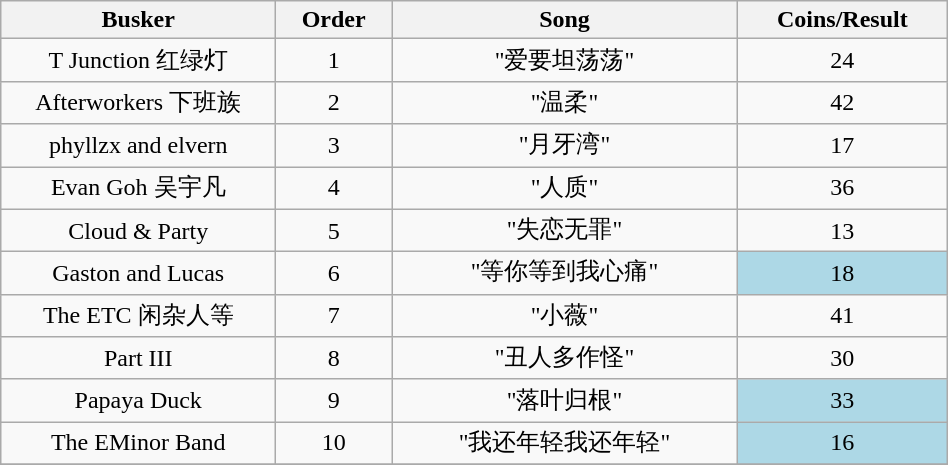<table class="wikitable" style="text-align:center; width:50%;">
<tr>
<th style="width:10%;">Busker</th>
<th style="width:3%;">Order</th>
<th style="width:15%;">Song</th>
<th style="width:5%;">Coins/Result</th>
</tr>
<tr>
<td>T Junction 红绿灯</td>
<td>1</td>
<td>"爱要坦荡荡"</td>
<td>24</td>
</tr>
<tr>
<td>Afterworkers 下班族</td>
<td>2</td>
<td>"温柔"</td>
<td>42</td>
</tr>
<tr>
<td>phyllzx and elvern</td>
<td>3</td>
<td>"月牙湾"</td>
<td>17</td>
</tr>
<tr>
<td>Evan Goh 吴宇凡</td>
<td>4</td>
<td>"人质"</td>
<td>36</td>
</tr>
<tr>
<td>Cloud & Party</td>
<td>5</td>
<td>"失恋无罪"</td>
<td>13</td>
</tr>
<tr>
<td>Gaston and Lucas</td>
<td>6</td>
<td>"等你等到我心痛"</td>
<td style="background:lightblue">18</td>
</tr>
<tr>
<td>The ETC 闲杂人等</td>
<td>7</td>
<td>"小薇"</td>
<td>41</td>
</tr>
<tr>
<td>Part III</td>
<td>8</td>
<td>"丑人多作怪"</td>
<td>30</td>
</tr>
<tr>
<td>Papaya Duck</td>
<td>9</td>
<td>"落叶归根"</td>
<td style="background:lightblue">33</td>
</tr>
<tr>
<td>The EMinor Band</td>
<td>10</td>
<td>"我还年轻我还年轻"</td>
<td style="background:lightblue">16</td>
</tr>
<tr>
</tr>
</table>
